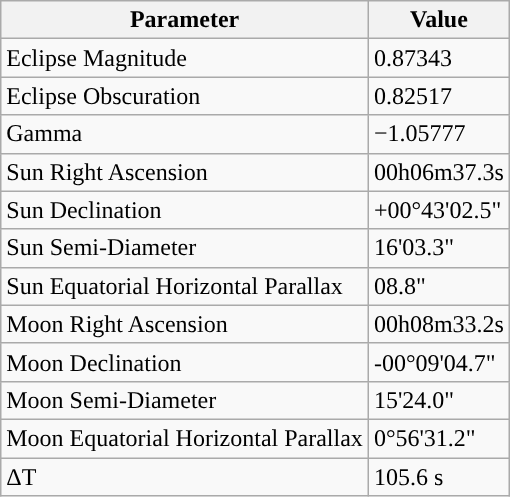<table class="wikitable">
<tr>
<th>Parameter</th>
<th>Value</th>
</tr>
<tr>
<td>Eclipse Magnitude</td>
<td>0.87343</td>
</tr>
<tr>
<td>Eclipse Obscuration</td>
<td>0.82517</td>
</tr>
<tr>
<td>Gamma</td>
<td>−1.05777</td>
</tr>
<tr>
<td>Sun Right Ascension</td>
<td>00h06m37.3s</td>
</tr>
<tr>
<td>Sun Declination</td>
<td>+00°43'02.5"</td>
</tr>
<tr>
<td>Sun Semi-Diameter</td>
<td>16'03.3"</td>
</tr>
<tr>
<td>Sun Equatorial Horizontal Parallax</td>
<td>08.8"</td>
</tr>
<tr>
<td>Moon Right Ascension</td>
<td>00h08m33.2s</td>
</tr>
<tr>
<td>Moon Declination</td>
<td>-00°09'04.7"</td>
</tr>
<tr>
<td>Moon Semi-Diameter</td>
<td>15'24.0"</td>
</tr>
<tr>
<td>Moon Equatorial Horizontal Parallax</td>
<td>0°56'31.2"</td>
</tr>
<tr>
<td>ΔT</td>
<td>105.6 s</td>
</tr>
</table>
